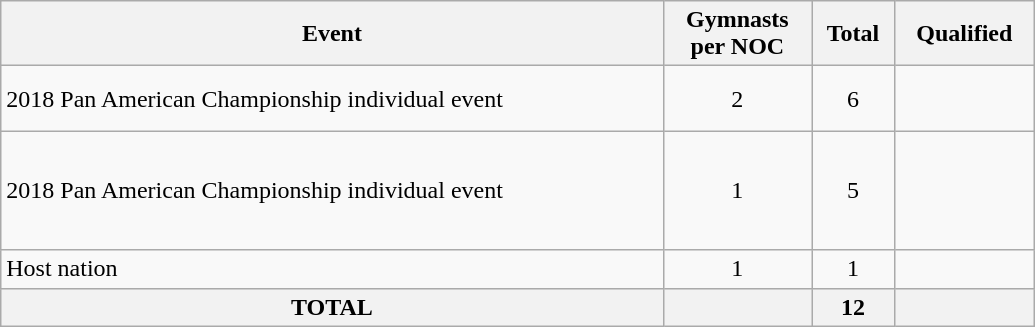<table class="wikitable" width=690>
<tr>
<th>Event</th>
<th>Gymnasts<br> per NOC</th>
<th>Total</th>
<th>Qualified</th>
</tr>
<tr>
<td>2018 Pan American Championship individual event</td>
<td align="center">2</td>
<td align="center">6</td>
<td><br><br></td>
</tr>
<tr>
<td>2018 Pan American Championship individual event</td>
<td align="center">1</td>
<td align="center">5</td>
<td><br><br><br><br></td>
</tr>
<tr>
<td>Host nation</td>
<td align="center">1</td>
<td align="center">1</td>
<td></td>
</tr>
<tr>
<th>TOTAL</th>
<th></th>
<th>12</th>
<th></th>
</tr>
</table>
